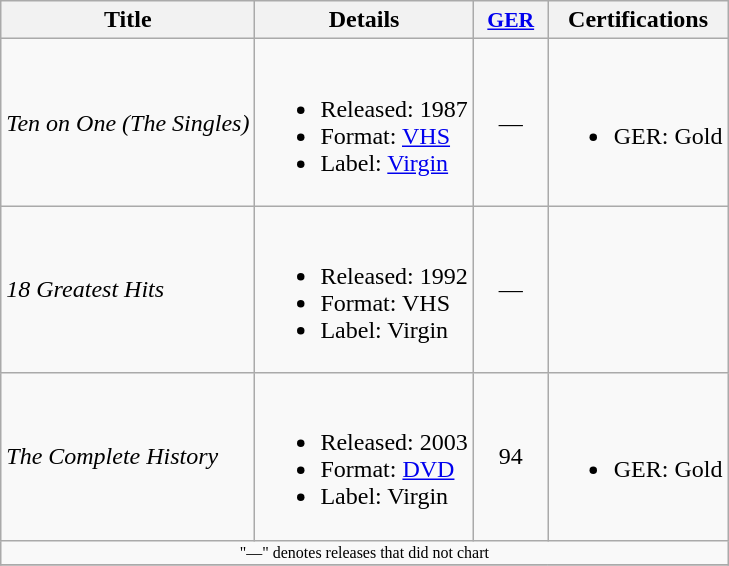<table class="wikitable">
<tr>
<th>Title</th>
<th>Details</th>
<th scope="col" style="width:3em;font-size:90%;"><a href='#'>GER</a><br></th>
<th>Certifications</th>
</tr>
<tr>
<td align="left"><em>Ten on One (The Singles)</em></td>
<td><br><ul><li>Released: 1987</li><li>Format: <a href='#'>VHS</a></li><li>Label: <a href='#'>Virgin</a></li></ul></td>
<td align="center">—</td>
<td><br><ul><li>GER: Gold</li></ul></td>
</tr>
<tr>
<td align="left"><em>18 Greatest Hits</em></td>
<td><br><ul><li>Released: 1992</li><li>Format: VHS</li><li>Label: Virgin</li></ul></td>
<td align="center">—</td>
<td></td>
</tr>
<tr>
<td align="left"><em>The Complete History</em></td>
<td><br><ul><li>Released: 2003</li><li>Format: <a href='#'>DVD</a></li><li>Label: Virgin</li></ul></td>
<td align="center">94</td>
<td><br><ul><li>GER: Gold</li></ul></td>
</tr>
<tr>
<td colspan="5" align="center" style="font-size:8pt">"—" denotes releases that did not chart</td>
</tr>
<tr>
</tr>
</table>
